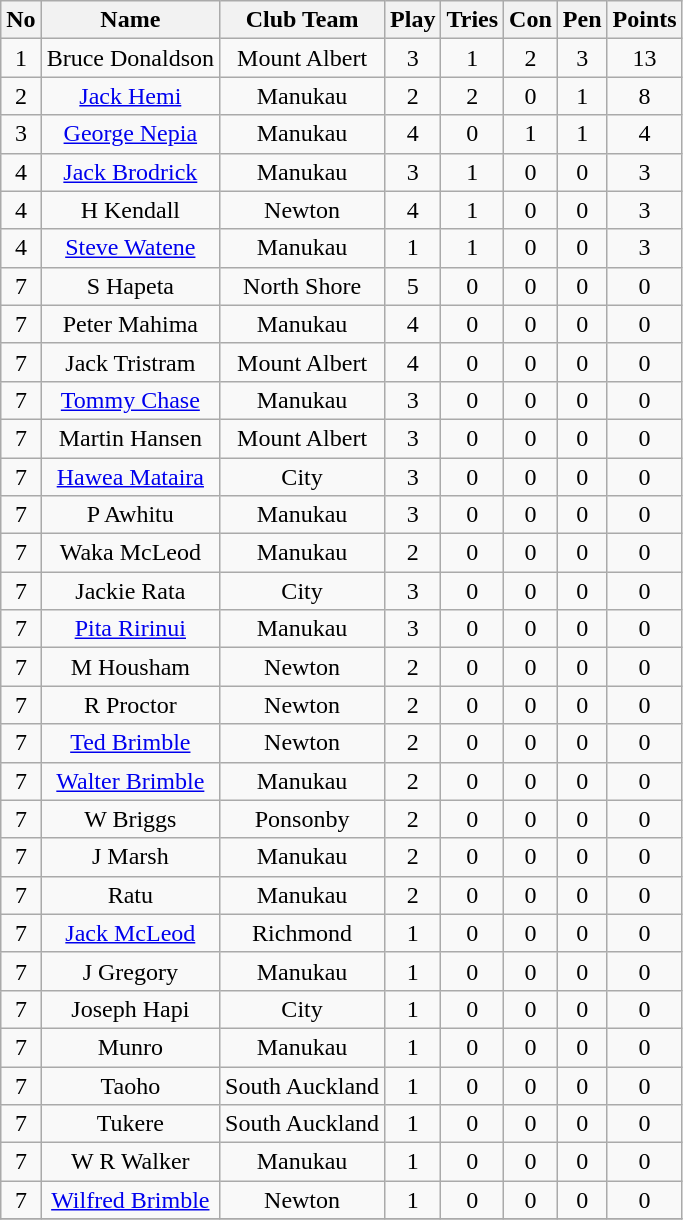<table class="wikitable sortable" style="text-align: center;">
<tr>
<th>No</th>
<th>Name</th>
<th>Club Team</th>
<th>Play</th>
<th>Tries</th>
<th>Con</th>
<th>Pen</th>
<th>Points</th>
</tr>
<tr>
<td>1</td>
<td>Bruce Donaldson</td>
<td>Mount Albert</td>
<td>3</td>
<td>1</td>
<td>2</td>
<td>3</td>
<td>13</td>
</tr>
<tr>
<td>2</td>
<td><a href='#'>Jack Hemi</a></td>
<td>Manukau</td>
<td>2</td>
<td>2</td>
<td>0</td>
<td>1</td>
<td>8</td>
</tr>
<tr>
<td>3</td>
<td><a href='#'>George Nepia</a></td>
<td>Manukau</td>
<td>4</td>
<td>0</td>
<td>1</td>
<td>1</td>
<td>4</td>
</tr>
<tr>
<td>4</td>
<td><a href='#'>Jack Brodrick</a></td>
<td>Manukau</td>
<td>3</td>
<td>1</td>
<td>0</td>
<td>0</td>
<td>3</td>
</tr>
<tr>
<td>4</td>
<td>H Kendall</td>
<td>Newton</td>
<td>4</td>
<td>1</td>
<td>0</td>
<td>0</td>
<td>3</td>
</tr>
<tr>
<td>4</td>
<td><a href='#'>Steve Watene</a></td>
<td>Manukau</td>
<td>1</td>
<td>1</td>
<td>0</td>
<td>0</td>
<td>3</td>
</tr>
<tr>
<td>7</td>
<td>S Hapeta</td>
<td>North Shore</td>
<td>5</td>
<td>0</td>
<td>0</td>
<td>0</td>
<td>0</td>
</tr>
<tr>
<td>7</td>
<td>Peter Mahima</td>
<td>Manukau</td>
<td>4</td>
<td>0</td>
<td>0</td>
<td>0</td>
<td>0</td>
</tr>
<tr>
<td>7</td>
<td>Jack Tristram</td>
<td>Mount Albert</td>
<td>4</td>
<td>0</td>
<td>0</td>
<td>0</td>
<td>0</td>
</tr>
<tr>
<td>7</td>
<td><a href='#'>Tommy Chase</a></td>
<td>Manukau</td>
<td>3</td>
<td>0</td>
<td>0</td>
<td>0</td>
<td>0</td>
</tr>
<tr>
<td>7</td>
<td>Martin Hansen</td>
<td>Mount Albert</td>
<td>3</td>
<td>0</td>
<td>0</td>
<td>0</td>
<td>0</td>
</tr>
<tr>
<td>7</td>
<td><a href='#'>Hawea Mataira</a></td>
<td>City</td>
<td>3</td>
<td>0</td>
<td>0</td>
<td>0</td>
<td>0</td>
</tr>
<tr>
<td>7</td>
<td>P Awhitu</td>
<td>Manukau</td>
<td>3</td>
<td>0</td>
<td>0</td>
<td>0</td>
<td>0</td>
</tr>
<tr>
<td>7</td>
<td>Waka McLeod</td>
<td>Manukau</td>
<td>2</td>
<td>0</td>
<td>0</td>
<td>0</td>
<td>0</td>
</tr>
<tr>
<td>7</td>
<td>Jackie Rata</td>
<td>City</td>
<td>3</td>
<td>0</td>
<td>0</td>
<td>0</td>
<td>0</td>
</tr>
<tr>
<td>7</td>
<td><a href='#'>Pita Ririnui</a></td>
<td>Manukau</td>
<td>3</td>
<td>0</td>
<td>0</td>
<td>0</td>
<td>0</td>
</tr>
<tr>
<td>7</td>
<td>M Housham</td>
<td>Newton</td>
<td>2</td>
<td>0</td>
<td>0</td>
<td>0</td>
<td>0</td>
</tr>
<tr>
<td>7</td>
<td>R Proctor</td>
<td>Newton</td>
<td>2</td>
<td>0</td>
<td>0</td>
<td>0</td>
<td>0</td>
</tr>
<tr>
<td>7</td>
<td><a href='#'>Ted Brimble</a></td>
<td>Newton</td>
<td>2</td>
<td>0</td>
<td>0</td>
<td>0</td>
<td>0</td>
</tr>
<tr>
<td>7</td>
<td><a href='#'>Walter Brimble</a></td>
<td>Manukau</td>
<td>2</td>
<td>0</td>
<td>0</td>
<td>0</td>
<td>0</td>
</tr>
<tr>
<td>7</td>
<td>W Briggs</td>
<td>Ponsonby</td>
<td>2</td>
<td>0</td>
<td>0</td>
<td>0</td>
<td>0</td>
</tr>
<tr>
<td>7</td>
<td>J Marsh</td>
<td>Manukau</td>
<td>2</td>
<td>0</td>
<td>0</td>
<td>0</td>
<td>0</td>
</tr>
<tr>
<td>7</td>
<td>Ratu</td>
<td>Manukau</td>
<td>2</td>
<td>0</td>
<td>0</td>
<td>0</td>
<td>0</td>
</tr>
<tr>
<td>7</td>
<td><a href='#'>Jack McLeod</a></td>
<td>Richmond</td>
<td>1</td>
<td>0</td>
<td>0</td>
<td>0</td>
<td>0</td>
</tr>
<tr>
<td>7</td>
<td>J Gregory</td>
<td>Manukau</td>
<td>1</td>
<td>0</td>
<td>0</td>
<td>0</td>
<td>0</td>
</tr>
<tr>
<td>7</td>
<td>Joseph Hapi</td>
<td>City</td>
<td>1</td>
<td>0</td>
<td>0</td>
<td>0</td>
<td>0</td>
</tr>
<tr>
<td>7</td>
<td>Munro</td>
<td>Manukau</td>
<td>1</td>
<td>0</td>
<td>0</td>
<td>0</td>
<td>0</td>
</tr>
<tr>
<td>7</td>
<td>Taoho</td>
<td>South Auckland</td>
<td>1</td>
<td>0</td>
<td>0</td>
<td>0</td>
<td>0</td>
</tr>
<tr>
<td>7</td>
<td>Tukere</td>
<td>South Auckland</td>
<td>1</td>
<td>0</td>
<td>0</td>
<td>0</td>
<td>0</td>
</tr>
<tr>
<td>7</td>
<td>W R Walker</td>
<td>Manukau</td>
<td>1</td>
<td>0</td>
<td>0</td>
<td>0</td>
<td>0</td>
</tr>
<tr>
<td>7</td>
<td><a href='#'>Wilfred Brimble</a></td>
<td>Newton</td>
<td>1</td>
<td>0</td>
<td>0</td>
<td>0</td>
<td>0</td>
</tr>
<tr>
</tr>
</table>
